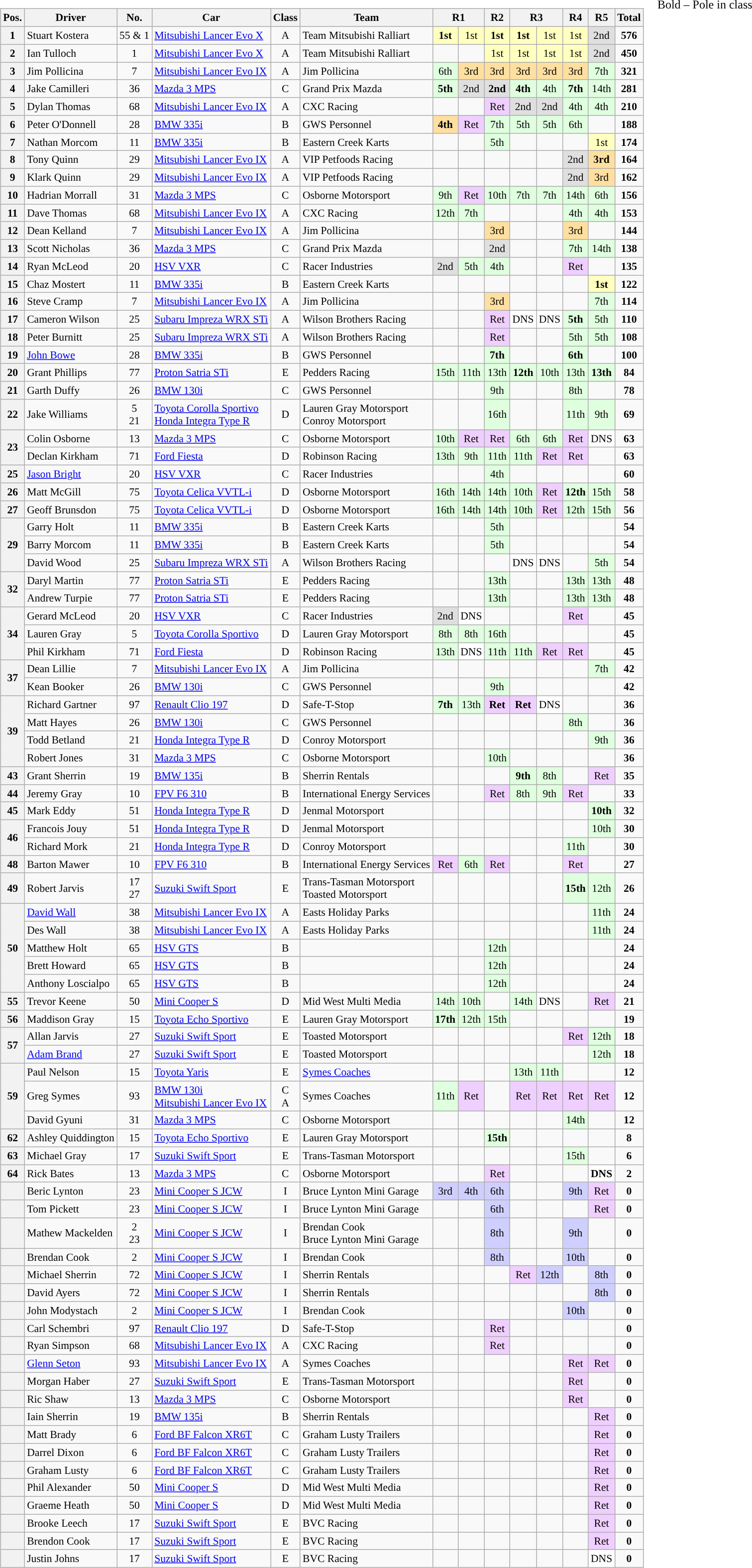<table>
<tr>
<td><br><table class="wikitable" style="font-size:90%;">
<tr style="font-weight:bold">
<th>Pos.</th>
<th>Driver</th>
<th>No.</th>
<th>Car</th>
<th>Class</th>
<th>Team</th>
<th colspan=2>R1</th>
<th>R2</th>
<th colspan=2>R3</th>
<th>R4</th>
<th>R5</th>
<th>Total</th>
</tr>
<tr>
<th>1</th>
<td>Stuart Kostera</td>
<td style="text-align:center;">55 & 1</td>
<td><a href='#'>Mitsubishi Lancer Evo X</a></td>
<td style="text-align:center;">A</td>
<td>Team Mitsubishi Ralliart</td>
<td style="text-align:center; background:#ffffbf;"><strong>1st</strong></td>
<td style="text-align:center; background:#ffffbf;">1st</td>
<td style="text-align:center; background:#ffffbf;"><strong>1st</strong></td>
<td style="text-align:center; background:#ffffbf;"><strong>1st</strong></td>
<td style="text-align:center; background:#ffffbf;">1st</td>
<td style="text-align:center; background:#ffffbf;">1st</td>
<td style="text-align:center; background:#dfdfdf;">2nd</td>
<td style="text-align:center;"><strong>576</strong></td>
</tr>
<tr>
<th>2</th>
<td>Ian Tulloch</td>
<td style="text-align:center;">1</td>
<td><a href='#'>Mitsubishi Lancer Evo X</a></td>
<td style="text-align:center;">A</td>
<td>Team Mitsubishi Ralliart</td>
<td></td>
<td></td>
<td style="text-align:center; background:#ffffbf;">1st</td>
<td style="text-align:center; background:#ffffbf;">1st</td>
<td style="text-align:center; background:#ffffbf;">1st</td>
<td style="text-align:center; background:#ffffbf;">1st</td>
<td style="text-align:center; background:#dfdfdf;">2nd</td>
<td style="text-align:center;"><strong>450</strong></td>
</tr>
<tr>
<th>3</th>
<td>Jim Pollicina</td>
<td style="text-align:center;">7</td>
<td><a href='#'>Mitsubishi Lancer Evo IX</a></td>
<td style="text-align:center;">A</td>
<td>Jim Pollicina</td>
<td style="text-align:center; background:#dfffdf;">6th</td>
<td style="text-align:center; background:#ffdf9f;">3rd</td>
<td style="text-align:center; background:#ffdf9f;">3rd</td>
<td style="text-align:center; background:#ffdf9f;">3rd</td>
<td style="text-align:center; background:#ffdf9f;">3rd</td>
<td style="text-align:center; background:#ffdf9f;">3rd</td>
<td style="text-align:center; background:#dfffdf;">7th</td>
<td style="text-align:center;"><strong>321</strong></td>
</tr>
<tr>
<th>4</th>
<td>Jake Camilleri</td>
<td style="text-align:center;">36</td>
<td><a href='#'>Mazda 3 MPS</a></td>
<td style="text-align:center;">C</td>
<td>Grand Prix Mazda</td>
<td style="text-align:center; background:#dfffdf;"><strong>5th</strong></td>
<td style="text-align:center; background:#dfdfdf;">2nd</td>
<td style="text-align:center; background:#dfdfdf;"><strong>2nd</strong></td>
<td style="text-align:center; background:#dfffdf;"><strong>4th</strong></td>
<td style="text-align:center; background:#dfffdf;">4th</td>
<td style="text-align:center; background:#dfffdf;"><strong>7th</strong></td>
<td style="text-align:center; background:#dfffdf;">14th</td>
<td style="text-align:center;"><strong>281</strong></td>
</tr>
<tr>
<th>5</th>
<td>Dylan Thomas</td>
<td style="text-align:center;">68</td>
<td><a href='#'>Mitsubishi Lancer Evo IX</a></td>
<td style="text-align:center;">A</td>
<td>CXC Racing</td>
<td></td>
<td></td>
<td style="text-align:center; background:#efcfff;">Ret</td>
<td style="text-align:center; background:#dfdfdf;">2nd</td>
<td style="text-align:center; background:#dfdfdf;">2nd</td>
<td style="text-align:center; background:#dfffdf;">4th</td>
<td style="text-align:center; background:#dfffdf;">4th</td>
<td style="text-align:center;"><strong>210</strong></td>
</tr>
<tr>
<th>6</th>
<td>Peter O'Donnell</td>
<td style="text-align:center;">28</td>
<td><a href='#'>BMW 335i</a></td>
<td style="text-align:center;">B</td>
<td>GWS Personnel</td>
<td style="text-align:center; background:#ffdf9f;"><strong>4th</strong></td>
<td style="text-align:center; background:#efcfff;">Ret</td>
<td style="text-align:center; background:#dfffdf;">7th</td>
<td style="text-align:center; background:#dfffdf;">5th</td>
<td style="text-align:center; background:#dfffdf;">5th</td>
<td style="text-align:center; background:#dfffdf;">6th</td>
<td></td>
<td style="text-align:center;"><strong>188</strong></td>
</tr>
<tr>
<th>7</th>
<td>Nathan Morcom</td>
<td style="text-align:center;">11</td>
<td><a href='#'>BMW 335i</a></td>
<td style="text-align:center;">B</td>
<td>Eastern Creek Karts</td>
<td></td>
<td></td>
<td style="text-align:center; background:#dfffdf;">5th</td>
<td></td>
<td></td>
<td></td>
<td style="text-align:center; background:#ffffbf;">1st</td>
<td style="text-align:center;"><strong>174</strong></td>
</tr>
<tr>
<th>8</th>
<td>Tony Quinn</td>
<td style="text-align:center;">29</td>
<td><a href='#'>Mitsubishi Lancer Evo IX</a></td>
<td style="text-align:center;">A</td>
<td>VIP Petfoods Racing</td>
<td></td>
<td></td>
<td></td>
<td></td>
<td></td>
<td style="text-align:center; background:#dfdfdf;">2nd</td>
<td style="text-align:center; background:#ffdf9f;"><strong>3rd</strong></td>
<td style="text-align:center;"><strong>164</strong></td>
</tr>
<tr>
<th>9</th>
<td>Klark Quinn</td>
<td style="text-align:center;">29</td>
<td><a href='#'>Mitsubishi Lancer Evo IX</a></td>
<td style="text-align:center;">A</td>
<td>VIP Petfoods Racing</td>
<td></td>
<td></td>
<td></td>
<td></td>
<td></td>
<td style="text-align:center; background:#dfdfdf;">2nd</td>
<td style="text-align:center; background:#ffdf9f;">3rd</td>
<td style="text-align:center;"><strong>162</strong></td>
</tr>
<tr>
<th>10</th>
<td>Hadrian Morrall</td>
<td style="text-align:center;">31</td>
<td><a href='#'>Mazda 3 MPS</a></td>
<td style="text-align:center;">C</td>
<td>Osborne Motorsport</td>
<td style="text-align:center; background:#dfffdf;">9th</td>
<td style="text-align:center; background:#efcfff;">Ret</td>
<td style="text-align:center; background:#dfffdf;">10th</td>
<td style="text-align:center; background:#dfffdf;">7th</td>
<td style="text-align:center; background:#dfffdf;">7th</td>
<td style="text-align:center; background:#dfffdf;">14th</td>
<td style="text-align:center; background:#dfffdf;">6th</td>
<td style="text-align:center;"><strong>156</strong></td>
</tr>
<tr>
<th>11</th>
<td>Dave Thomas</td>
<td style="text-align:center;">68</td>
<td><a href='#'>Mitsubishi Lancer Evo IX</a></td>
<td style="text-align:center;">A</td>
<td>CXC Racing</td>
<td style="text-align:center; background:#dfffdf;">12th</td>
<td style="text-align:center; background:#dfffdf;">7th</td>
<td></td>
<td></td>
<td></td>
<td style="text-align:center; background:#dfffdf;">4th</td>
<td style="text-align:center; background:#dfffdf;">4th</td>
<td style="text-align:center;"><strong>153</strong></td>
</tr>
<tr>
<th>12</th>
<td>Dean Kelland</td>
<td style="text-align:center;">7</td>
<td><a href='#'>Mitsubishi Lancer Evo IX</a></td>
<td style="text-align:center;">A</td>
<td>Jim Pollicina</td>
<td></td>
<td></td>
<td style="text-align:center; background:#ffdf9f;">3rd</td>
<td></td>
<td></td>
<td style="text-align:center; background:#ffdf9f;">3rd</td>
<td></td>
<td style="text-align:center;"><strong>144</strong></td>
</tr>
<tr>
<th>13</th>
<td>Scott Nicholas</td>
<td style="text-align:center;">36</td>
<td><a href='#'>Mazda 3 MPS</a></td>
<td style="text-align:center;">C</td>
<td>Grand Prix Mazda</td>
<td></td>
<td></td>
<td style="text-align:center; background:#dfdfdf;">2nd</td>
<td></td>
<td></td>
<td style="text-align:center; background:#dfffdf;">7th</td>
<td style="text-align:center; background:#dfffdf;">14th</td>
<td style="text-align:center;"><strong>138</strong></td>
</tr>
<tr>
<th>14</th>
<td>Ryan McLeod</td>
<td style="text-align:center;">20</td>
<td><a href='#'>HSV VXR</a></td>
<td style="text-align:center;">C</td>
<td>Racer Industries</td>
<td style="text-align:center; background:#dfdfdf;">2nd</td>
<td style="text-align:center; background:#dfffdf;">5th</td>
<td style="text-align:center; background:#dfffdf;">4th</td>
<td></td>
<td></td>
<td style="text-align:center; background:#efcfff;">Ret</td>
<td></td>
<td style="text-align:center;"><strong>135</strong></td>
</tr>
<tr>
<th>15</th>
<td>Chaz Mostert</td>
<td style="text-align:center;">11</td>
<td><a href='#'>BMW 335i</a></td>
<td style="text-align:center;">B</td>
<td>Eastern Creek Karts</td>
<td></td>
<td></td>
<td></td>
<td></td>
<td></td>
<td></td>
<td style="text-align:center; background:#ffffbf;"><strong>1st</strong></td>
<td style="text-align:center;"><strong>122</strong></td>
</tr>
<tr>
<th>16</th>
<td>Steve Cramp</td>
<td style="text-align:center;">7</td>
<td><a href='#'>Mitsubishi Lancer Evo IX</a></td>
<td style="text-align:center;">A</td>
<td>Jim Pollicina</td>
<td></td>
<td></td>
<td style="text-align:center; background:#ffdf9f;">3rd</td>
<td></td>
<td></td>
<td></td>
<td style="text-align:center; background:#dfffdf;">7th</td>
<td style="text-align:center;"><strong>114</strong></td>
</tr>
<tr>
<th>17</th>
<td>Cameron Wilson</td>
<td style="text-align:center;">25</td>
<td><a href='#'>Subaru Impreza WRX STi</a></td>
<td style="text-align:center;">A</td>
<td>Wilson Brothers Racing</td>
<td></td>
<td></td>
<td style="text-align:center; background:#efcfff;">Ret</td>
<td style="text-align:center; background:#fff;">DNS</td>
<td style="text-align:center; background:#fff;">DNS</td>
<td style="text-align:center; background:#dfffdf;"><strong>5th</strong></td>
<td style="text-align:center; background:#dfffdf;">5th</td>
<td style="text-align:center;"><strong>110</strong></td>
</tr>
<tr>
<th>18</th>
<td>Peter Burnitt</td>
<td style="text-align:center;">25</td>
<td><a href='#'>Subaru Impreza WRX STi</a></td>
<td style="text-align:center;">A</td>
<td>Wilson Brothers Racing</td>
<td></td>
<td></td>
<td style="text-align:center; background:#efcfff;">Ret</td>
<td></td>
<td></td>
<td style="text-align:center; background:#dfffdf;">5th</td>
<td style="text-align:center; background:#dfffdf;">5th</td>
<td style="text-align:center;"><strong>108</strong></td>
</tr>
<tr>
<th>19</th>
<td><a href='#'>John Bowe</a></td>
<td style="text-align:center;">28</td>
<td><a href='#'>BMW 335i</a></td>
<td style="text-align:center;">B</td>
<td>GWS Personnel</td>
<td></td>
<td></td>
<td style="text-align:center; background:#dfffdf;"><strong>7th</strong></td>
<td></td>
<td></td>
<td style="text-align:center; background:#dfffdf;"><strong>6th</strong></td>
<td></td>
<td style="text-align:center;"><strong>100</strong></td>
</tr>
<tr>
<th>20</th>
<td>Grant Phillips</td>
<td style="text-align:center;">77</td>
<td><a href='#'>Proton Satria STi</a></td>
<td style="text-align:center;">E</td>
<td>Pedders Racing</td>
<td style="text-align:center; background:#dfffdf;">15th</td>
<td style="text-align:center; background:#dfffdf;">11th</td>
<td style="text-align:center; background:#dfffdf;">13th</td>
<td style="text-align:center; background:#dfffdf;"><strong>12th</strong></td>
<td style="text-align:center; background:#dfffdf;">10th</td>
<td style="text-align:center; background:#dfffdf;">13th</td>
<td style="text-align:center; background:#dfffdf;"><strong>13th</strong></td>
<td style="text-align:center;"><strong>84</strong></td>
</tr>
<tr>
<th>21</th>
<td>Garth Duffy</td>
<td style="text-align:center;">26</td>
<td><a href='#'>BMW 130i</a></td>
<td style="text-align:center;">C</td>
<td>GWS Personnel</td>
<td></td>
<td></td>
<td style="text-align:center; background:#dfffdf;">9th</td>
<td></td>
<td></td>
<td style="text-align:center; background:#dfffdf;">8th</td>
<td></td>
<td style="text-align:center;"><strong>78</strong></td>
</tr>
<tr>
<th>22</th>
<td>Jake Williams</td>
<td style="text-align:center;">5<br> 21</td>
<td><a href='#'>Toyota Corolla Sportivo</a><br> <a href='#'>Honda Integra Type R</a></td>
<td style="text-align:center;">D</td>
<td>Lauren Gray Motorsport<br> Conroy Motorsport</td>
<td></td>
<td></td>
<td style="text-align:center; background:#dfffdf;">16th</td>
<td></td>
<td></td>
<td style="text-align:center; background:#dfffdf;">11th</td>
<td style="text-align:center; background:#dfffdf;">9th</td>
<td style="text-align:center;"><strong>69</strong></td>
</tr>
<tr>
<th rowspan=2>23</th>
<td>Colin Osborne</td>
<td style="text-align:center;">13</td>
<td><a href='#'>Mazda 3 MPS</a></td>
<td style="text-align:center;">C</td>
<td>Osborne Motorsport</td>
<td style="text-align:center; background:#dfffdf;">10th</td>
<td style="text-align:center; background:#efcfff;">Ret</td>
<td style="text-align:center; background:#efcfff;">Ret</td>
<td style="text-align:center; background:#dfffdf;">6th</td>
<td style="text-align:center; background:#dfffdf;">6th</td>
<td style="text-align:center; background:#efcfff;">Ret</td>
<td style="text-align:center; background:#ffffff;">DNS</td>
<td style="text-align:center;"><strong>63</strong></td>
</tr>
<tr>
<td>Declan Kirkham</td>
<td style="text-align:center;">71</td>
<td><a href='#'>Ford Fiesta</a></td>
<td style="text-align:center;">D</td>
<td>Robinson Racing</td>
<td style="text-align:center; background:#dfffdf;">13th</td>
<td style="text-align:center; background:#dfffdf;">9th</td>
<td style="text-align:center; background:#dfffdf;">11th</td>
<td style="text-align:center; background:#dfffdf;">11th</td>
<td style="text-align:center; background:#efcfff;">Ret</td>
<td style="text-align:center; background:#efcfff;">Ret</td>
<td></td>
<td style="text-align:center;"><strong>63</strong></td>
</tr>
<tr>
<th>25</th>
<td><a href='#'>Jason Bright</a></td>
<td style="text-align:center;">20</td>
<td><a href='#'>HSV VXR</a></td>
<td style="text-align:center;">C</td>
<td>Racer Industries</td>
<td></td>
<td></td>
<td style="text-align:center; background:#dfffdf;">4th</td>
<td></td>
<td></td>
<td></td>
<td></td>
<td style="text-align:center;"><strong>60</strong></td>
</tr>
<tr>
<th>26</th>
<td>Matt McGill</td>
<td style="text-align:center;">75</td>
<td><a href='#'>Toyota Celica VVTL-i</a></td>
<td style="text-align:center;">D</td>
<td>Osborne Motorsport</td>
<td style="text-align:center; background:#dfffdf;">16th</td>
<td style="text-align:center; background:#dfffdf;">14th</td>
<td style="text-align:center; background:#dfffdf;">14th</td>
<td style="text-align:center; background:#dfffdf;">10th</td>
<td style="text-align:center; background:#efcfff;">Ret</td>
<td style="text-align:center; background:#dfffdf;"><strong>12th</strong></td>
<td style="text-align:center; background:#dfffdf;">15th</td>
<td style="text-align:center;"><strong>58</strong></td>
</tr>
<tr>
<th>27</th>
<td>Geoff Brunsdon</td>
<td style="text-align:center;">75</td>
<td><a href='#'>Toyota Celica VVTL-i</a></td>
<td style="text-align:center;">D</td>
<td>Osborne Motorsport</td>
<td style="text-align:center; background:#dfffdf;">16th</td>
<td style="text-align:center; background:#dfffdf;">14th</td>
<td style="text-align:center; background:#dfffdf;">14th</td>
<td style="text-align:center; background:#dfffdf;">10th</td>
<td style="text-align:center; background:#efcfff;">Ret</td>
<td style="text-align:center; background:#dfffdf;">12th</td>
<td style="text-align:center; background:#dfffdf;">15th</td>
<td style="text-align:center;"><strong>56</strong></td>
</tr>
<tr>
<th rowspan=3>29</th>
<td>Garry Holt</td>
<td style="text-align:center;">11</td>
<td><a href='#'>BMW 335i</a></td>
<td style="text-align:center;">B</td>
<td>Eastern Creek Karts</td>
<td></td>
<td></td>
<td style="text-align:center; background:#dfffdf;">5th</td>
<td></td>
<td></td>
<td></td>
<td></td>
<td style="text-align:center;"><strong>54</strong></td>
</tr>
<tr>
<td>Barry Morcom</td>
<td style="text-align:center;">11</td>
<td><a href='#'>BMW 335i</a></td>
<td style="text-align:center;">B</td>
<td>Eastern Creek Karts</td>
<td></td>
<td></td>
<td style="text-align:center; background:#dfffdf;">5th</td>
<td></td>
<td></td>
<td></td>
<td></td>
<td style="text-align:center;"><strong>54</strong></td>
</tr>
<tr>
<td>David Wood</td>
<td style="text-align:center;">25</td>
<td><a href='#'>Subaru Impreza WRX STi</a></td>
<td style="text-align:center;">A</td>
<td>Wilson Brothers Racing</td>
<td></td>
<td></td>
<td></td>
<td style="text-align:center; background:#fff;">DNS</td>
<td style="text-align:center; background:#fff;">DNS</td>
<td></td>
<td style="text-align:center; background:#dfffdf;">5th</td>
<td style="text-align:center;"><strong>54</strong></td>
</tr>
<tr>
<th rowspan=2>32</th>
<td>Daryl Martin</td>
<td style="text-align:center;">77</td>
<td><a href='#'>Proton Satria STi</a></td>
<td style="text-align:center;">E</td>
<td>Pedders Racing</td>
<td></td>
<td></td>
<td style="text-align:center; background:#dfffdf;">13th</td>
<td></td>
<td></td>
<td style="text-align:center; background:#dfffdf;">13th</td>
<td style="text-align:center; background:#dfffdf;">13th</td>
<td style="text-align:center;"><strong>48</strong></td>
</tr>
<tr>
<td>Andrew Turpie</td>
<td style="text-align:center;">77</td>
<td><a href='#'>Proton Satria STi</a></td>
<td style="text-align:center;">E</td>
<td>Pedders Racing</td>
<td></td>
<td></td>
<td style="text-align:center; background:#dfffdf;">13th</td>
<td></td>
<td></td>
<td style="text-align:center; background:#dfffdf;">13th</td>
<td style="text-align:center; background:#dfffdf;">13th</td>
<td style="text-align:center;"><strong>48</strong></td>
</tr>
<tr>
<th rowspan=3>34</th>
<td>Gerard McLeod</td>
<td style="text-align:center;">20</td>
<td><a href='#'>HSV VXR</a></td>
<td style="text-align:center;">C</td>
<td>Racer Industries</td>
<td style="text-align:center; background:#dfdfdf;">2nd</td>
<td style="text-align:center; background:#fff;">DNS</td>
<td></td>
<td></td>
<td></td>
<td style="text-align:center; background:#efcfff;">Ret</td>
<td></td>
<td style="text-align:center;"><strong>45</strong></td>
</tr>
<tr>
<td>Lauren Gray</td>
<td style="text-align:center;">5</td>
<td><a href='#'>Toyota Corolla Sportivo</a></td>
<td style="text-align:center;">D</td>
<td>Lauren Gray Motorsport</td>
<td style="text-align:center; background:#dfffdf;">8th</td>
<td style="text-align:center; background:#dfffdf;">8th</td>
<td style="text-align:center; background:#dfffdf;">16th</td>
<td></td>
<td></td>
<td></td>
<td></td>
<td style="text-align:center;"><strong>45</strong></td>
</tr>
<tr>
<td>Phil Kirkham</td>
<td style="text-align:center;">71</td>
<td><a href='#'>Ford Fiesta</a></td>
<td style="text-align:center;">D</td>
<td>Robinson Racing</td>
<td style="text-align:center; background:#dfffdf;">13th</td>
<td style="text-align:center; background:#fff;">DNS</td>
<td style="text-align:center; background:#dfffdf;">11th</td>
<td style="text-align:center; background:#dfffdf;">11th</td>
<td style="text-align:center; background:#efcfff;">Ret</td>
<td style="text-align:center; background:#efcfff;">Ret</td>
<td></td>
<td style="text-align:center;"><strong>45</strong></td>
</tr>
<tr>
<th rowspan=2>37</th>
<td>Dean Lillie</td>
<td style="text-align:center;">7</td>
<td><a href='#'>Mitsubishi Lancer Evo IX</a></td>
<td style="text-align:center;">A</td>
<td>Jim Pollicina</td>
<td></td>
<td></td>
<td></td>
<td></td>
<td></td>
<td></td>
<td style="text-align:center; background:#dfffdf;">7th</td>
<td style="text-align:center;"><strong>42</strong></td>
</tr>
<tr>
<td>Kean Booker</td>
<td style="text-align:center;">26</td>
<td><a href='#'>BMW 130i</a></td>
<td style="text-align:center;">C</td>
<td>GWS Personnel</td>
<td></td>
<td></td>
<td style="text-align:center; background:#dfffdf;">9th</td>
<td></td>
<td></td>
<td></td>
<td></td>
<td style="text-align:center;"><strong>42</strong></td>
</tr>
<tr>
<th rowspan=4>39</th>
<td>Richard Gartner</td>
<td style="text-align:center;">97</td>
<td><a href='#'>Renault Clio 197</a></td>
<td style="text-align:center;">D</td>
<td>Safe-T-Stop</td>
<td style="text-align:center; background:#dfffdf;"><strong>7th</strong></td>
<td style="text-align:center; background:#dfffdf;">13th</td>
<td style="text-align:center; background:#efcfff;"><strong>Ret</strong></td>
<td style="text-align:center; background:#efcfff;"><strong>Ret</strong></td>
<td style="text-align:center; background:#fff;">DNS</td>
<td></td>
<td></td>
<td style="text-align:center;"><strong>36</strong></td>
</tr>
<tr>
<td>Matt Hayes</td>
<td style="text-align:center;">26</td>
<td><a href='#'>BMW 130i</a></td>
<td style="text-align:center;">C</td>
<td>GWS Personnel</td>
<td></td>
<td></td>
<td></td>
<td></td>
<td></td>
<td style="text-align:center; background:#dfffdf;">8th</td>
<td></td>
<td style="text-align:center;"><strong>36</strong></td>
</tr>
<tr>
<td>Todd Betland</td>
<td style="text-align:center;">21</td>
<td><a href='#'>Honda Integra Type R</a></td>
<td style="text-align:center;">D</td>
<td>Conroy Motorsport</td>
<td></td>
<td></td>
<td></td>
<td></td>
<td></td>
<td></td>
<td style="text-align:center; background:#dfffdf;">9th</td>
<td style="text-align:center;"><strong>36</strong></td>
</tr>
<tr>
<td>Robert Jones</td>
<td style="text-align:center;">31</td>
<td><a href='#'>Mazda 3 MPS</a></td>
<td style="text-align:center;">C</td>
<td>Osborne Motorsport</td>
<td></td>
<td></td>
<td style="text-align:center; background:#dfffdf;">10th</td>
<td></td>
<td></td>
<td></td>
<td></td>
<td style="text-align:center;"><strong>36</strong></td>
</tr>
<tr>
<th>43</th>
<td>Grant Sherrin</td>
<td style="text-align:center;">19</td>
<td><a href='#'>BMW 135i</a></td>
<td style="text-align:center;">B</td>
<td>Sherrin Rentals</td>
<td></td>
<td></td>
<td></td>
<td style="text-align:center; background:#dfffdf;"><strong>9th</strong></td>
<td style="text-align:center; background:#dfffdf;">8th</td>
<td></td>
<td style="text-align:center; background:#efcfff;">Ret</td>
<td style="text-align:center;"><strong>35</strong></td>
</tr>
<tr>
<th>44</th>
<td>Jeremy Gray</td>
<td style="text-align:center;">10</td>
<td><a href='#'>FPV F6 310</a></td>
<td style="text-align:center;">B</td>
<td>International Energy Services</td>
<td></td>
<td></td>
<td style="text-align:center; background:#efcfff;">Ret</td>
<td style="text-align:center; background:#dfffdf;">8th</td>
<td style="text-align:center; background:#dfffdf;">9th</td>
<td style="text-align:center; background:#efcfff;">Ret</td>
<td></td>
<td style="text-align:center;"><strong>33</strong></td>
</tr>
<tr>
<th>45</th>
<td>Mark Eddy</td>
<td style="text-align:center;">51</td>
<td><a href='#'>Honda Integra Type R</a></td>
<td style="text-align:center;">D</td>
<td>Jenmal Motorsport</td>
<td></td>
<td></td>
<td></td>
<td></td>
<td></td>
<td></td>
<td style="text-align:center; background:#dfffdf;"><strong>10th</strong></td>
<td style="text-align:center;"><strong>32</strong></td>
</tr>
<tr>
<th rowspan=2>46</th>
<td>Francois Jouy</td>
<td style="text-align:center;">51</td>
<td><a href='#'>Honda Integra Type R</a></td>
<td style="text-align:center;">D</td>
<td>Jenmal Motorsport</td>
<td></td>
<td></td>
<td></td>
<td></td>
<td></td>
<td></td>
<td style="text-align:center; background:#dfffdf;">10th</td>
<td style="text-align:center;"><strong>30</strong></td>
</tr>
<tr>
<td>Richard Mork</td>
<td style="text-align:center;">21</td>
<td><a href='#'>Honda Integra Type R</a></td>
<td style="text-align:center;">D</td>
<td>Conroy Motorsport</td>
<td></td>
<td></td>
<td></td>
<td></td>
<td></td>
<td style="text-align:center; background:#dfffdf;">11th</td>
<td></td>
<td style="text-align:center;"><strong>30</strong></td>
</tr>
<tr>
<th>48</th>
<td>Barton Mawer</td>
<td style="text-align:center;">10</td>
<td><a href='#'>FPV F6 310</a></td>
<td style="text-align:center;">B</td>
<td>International Energy Services</td>
<td style="text-align:center; background:#efcfff;">Ret</td>
<td style="text-align:center; background:#dfffdf;">6th</td>
<td style="text-align:center; background:#efcfff;">Ret</td>
<td></td>
<td></td>
<td style="text-align:center; background:#efcfff;">Ret</td>
<td></td>
<td style="text-align:center;"><strong>27</strong></td>
</tr>
<tr>
<th>49</th>
<td>Robert Jarvis</td>
<td style="text-align:center;">17<br> 27</td>
<td><a href='#'>Suzuki Swift Sport</a></td>
<td style="text-align:center;">E</td>
<td>Trans-Tasman Motorsport<br> Toasted Motorsport</td>
<td></td>
<td></td>
<td></td>
<td></td>
<td></td>
<td style="text-align:center; background:#dfffdf;"><strong>15th</strong></td>
<td style="text-align:center; background:#dfffdf;">12th</td>
<td style="text-align:center;"><strong>26</strong></td>
</tr>
<tr>
<th rowspan=5>50</th>
<td><a href='#'>David Wall</a></td>
<td style="text-align:center;">38</td>
<td><a href='#'>Mitsubishi Lancer Evo IX</a></td>
<td style="text-align:center;">A</td>
<td>Easts Holiday Parks</td>
<td></td>
<td></td>
<td></td>
<td></td>
<td></td>
<td></td>
<td style="text-align:center; background:#dfffdf;">11th</td>
<td style="text-align:center;"><strong>24</strong></td>
</tr>
<tr>
<td>Des Wall</td>
<td style="text-align:center;">38</td>
<td><a href='#'>Mitsubishi Lancer Evo IX</a></td>
<td style="text-align:center;">A</td>
<td>Easts Holiday Parks</td>
<td></td>
<td></td>
<td></td>
<td></td>
<td></td>
<td></td>
<td style="text-align:center; background:#dfffdf;">11th</td>
<td style="text-align:center;"><strong>24</strong></td>
</tr>
<tr>
<td>Matthew Holt</td>
<td style="text-align:center;">65</td>
<td><a href='#'>HSV GTS</a></td>
<td style="text-align:center;">B</td>
<td></td>
<td></td>
<td></td>
<td style="text-align:center; background:#dfffdf;">12th</td>
<td></td>
<td></td>
<td></td>
<td></td>
<td style="text-align:center;"><strong>24</strong></td>
</tr>
<tr>
<td>Brett Howard</td>
<td style="text-align:center;">65</td>
<td><a href='#'>HSV GTS</a></td>
<td style="text-align:center;">B</td>
<td></td>
<td></td>
<td></td>
<td style="text-align:center; background:#dfffdf;">12th</td>
<td></td>
<td></td>
<td></td>
<td></td>
<td style="text-align:center;"><strong>24</strong></td>
</tr>
<tr>
<td>Anthony Loscialpo</td>
<td style="text-align:center;">65</td>
<td><a href='#'>HSV GTS</a></td>
<td style="text-align:center;">B</td>
<td></td>
<td></td>
<td></td>
<td style="text-align:center; background:#dfffdf;">12th</td>
<td></td>
<td></td>
<td></td>
<td></td>
<td style="text-align:center;"><strong>24</strong></td>
</tr>
<tr>
<th>55</th>
<td>Trevor Keene</td>
<td style="text-align:center;">50</td>
<td><a href='#'>Mini Cooper S</a></td>
<td style="text-align:center;">D</td>
<td>Mid West Multi Media</td>
<td style="text-align:center; background:#dfffdf;">14th</td>
<td style="text-align:center; background:#dfffdf;">10th</td>
<td></td>
<td style="text-align:center; background:#dfffdf;">14th</td>
<td style="text-align:center; background:#fff;">DNS</td>
<td></td>
<td style="text-align:center; background:#efcfff;">Ret</td>
<td style="text-align:center;"><strong>21</strong></td>
</tr>
<tr>
<th>56</th>
<td>Maddison Gray</td>
<td style="text-align:center;">15</td>
<td><a href='#'>Toyota Echo Sportivo</a></td>
<td style="text-align:center;">E</td>
<td>Lauren Gray Motorsport</td>
<td style="text-align:center; background:#dfffdf;"><strong>17th</strong></td>
<td style="text-align:center; background:#dfffdf;">12th</td>
<td style="text-align:center; background:#dfffdf;">15th</td>
<td></td>
<td></td>
<td></td>
<td></td>
<td style="text-align:center;"><strong>19</strong></td>
</tr>
<tr>
<th rowspan=2>57</th>
<td>Allan Jarvis</td>
<td style="text-align:center;">27</td>
<td><a href='#'>Suzuki Swift Sport</a></td>
<td style="text-align:center;">E</td>
<td>Toasted Motorsport</td>
<td></td>
<td></td>
<td></td>
<td></td>
<td></td>
<td style="text-align:center; background:#efcfff;">Ret</td>
<td style="text-align:center; background:#dfffdf;">12th</td>
<td style="text-align:center;"><strong>18</strong></td>
</tr>
<tr>
<td><a href='#'>Adam Brand</a></td>
<td style="text-align:center;">27</td>
<td><a href='#'>Suzuki Swift Sport</a></td>
<td style="text-align:center;">E</td>
<td>Toasted Motorsport</td>
<td></td>
<td></td>
<td></td>
<td></td>
<td></td>
<td></td>
<td style="text-align:center; background:#dfffdf;">12th</td>
<td style="text-align:center;"><strong>18</strong></td>
</tr>
<tr>
<th rowspan=3>59</th>
<td>Paul Nelson</td>
<td style="text-align:center;">15</td>
<td><a href='#'>Toyota Yaris</a></td>
<td style="text-align:center;">E</td>
<td><a href='#'>Symes Coaches</a></td>
<td></td>
<td></td>
<td></td>
<td style="text-align:center; background:#dfffdf;">13th</td>
<td style="text-align:center; background:#dfffdf;">11th</td>
<td></td>
<td></td>
<td style="text-align:center;"><strong>12</strong></td>
</tr>
<tr>
<td>Greg Symes</td>
<td style="text-align:center;">93</td>
<td><a href='#'>BMW 130i</a><br> <a href='#'>Mitsubishi Lancer Evo IX</a></td>
<td style="text-align:center;">C<br> A</td>
<td>Symes Coaches</td>
<td style="text-align:center; background:#dfffdf;">11th</td>
<td style="text-align:center; background:#efcfff;">Ret</td>
<td></td>
<td style="text-align:center; background:#efcfff;">Ret</td>
<td style="text-align:center; background:#efcfff;">Ret</td>
<td style="text-align:center; background:#efcfff;">Ret</td>
<td style="text-align:center; background:#efcfff;">Ret</td>
<td style="text-align:center;"><strong>12</strong></td>
</tr>
<tr>
<td>David Gyuni</td>
<td style="text-align:center;">31</td>
<td><a href='#'>Mazda 3 MPS</a></td>
<td style="text-align:center;">C</td>
<td>Osborne Motorsport</td>
<td></td>
<td></td>
<td></td>
<td></td>
<td></td>
<td style="text-align:center; background:#dfffdf;">14th</td>
<td></td>
<td style="text-align:center;"><strong>12</strong></td>
</tr>
<tr>
<th>62</th>
<td>Ashley Quiddington</td>
<td style="text-align:center;">15</td>
<td><a href='#'>Toyota Echo Sportivo</a></td>
<td style="text-align:center;">E</td>
<td>Lauren Gray Motorsport</td>
<td></td>
<td></td>
<td style="text-align:center; background:#dfffdf;"><strong>15th</strong></td>
<td></td>
<td></td>
<td></td>
<td></td>
<td style="text-align:center;"><strong>8</strong></td>
</tr>
<tr>
<th>63</th>
<td>Michael Gray</td>
<td style="text-align:center;">17</td>
<td><a href='#'>Suzuki Swift Sport</a></td>
<td style="text-align:center;">E</td>
<td>Trans-Tasman Motorsport</td>
<td></td>
<td></td>
<td></td>
<td></td>
<td></td>
<td style="text-align:center; background:#dfffdf;">15th</td>
<td></td>
<td style="text-align:center;"><strong>6</strong></td>
</tr>
<tr>
<th>64</th>
<td>Rick Bates</td>
<td style="text-align:center;">13</td>
<td><a href='#'>Mazda 3 MPS</a></td>
<td style="text-align:center;">C</td>
<td>Osborne Motorsport</td>
<td></td>
<td></td>
<td style="text-align:center; background:#efcfff;">Ret</td>
<td></td>
<td></td>
<td></td>
<td style="text-align:center; background:#fff;"><strong>DNS</strong></td>
<td style="text-align:center;"><strong>2</strong></td>
</tr>
<tr>
<th></th>
<td>Beric Lynton</td>
<td style="text-align:center;">23</td>
<td><a href='#'>Mini Cooper S JCW</a></td>
<td style="text-align:center;">I</td>
<td>Bruce Lynton Mini Garage</td>
<td style="text-align:center; background:#cfcfff;">3rd</td>
<td style="text-align:center; background:#cfcfff;">4th</td>
<td style="text-align:center; background:#cfcfff;">6th</td>
<td></td>
<td></td>
<td style="text-align:center; background:#cfcfff;">9th</td>
<td style="text-align:center; background:#efcfff;">Ret</td>
<td style="text-align:center;"><strong>0</strong></td>
</tr>
<tr>
<th></th>
<td>Tom Pickett</td>
<td style="text-align:center;">23</td>
<td><a href='#'>Mini Cooper S JCW</a></td>
<td style="text-align:center;">I</td>
<td>Bruce Lynton Mini Garage</td>
<td></td>
<td></td>
<td style="text-align:center; background:#cfcfff;">6th</td>
<td></td>
<td></td>
<td></td>
<td style="text-align:center; background:#efcfff;">Ret</td>
<td style="text-align:center;"><strong>0</strong></td>
</tr>
<tr>
<th></th>
<td>Mathew Mackelden</td>
<td style="text-align:center;">2<br> 23</td>
<td><a href='#'>Mini Cooper S JCW</a></td>
<td style="text-align:center;">I</td>
<td>Brendan Cook<br> Bruce Lynton Mini Garage</td>
<td></td>
<td></td>
<td style="text-align:center; background:#cfcfff;">8th</td>
<td></td>
<td></td>
<td style="text-align:center; background:#cfcfff;">9th</td>
<td></td>
<td style="text-align:center;"><strong>0</strong></td>
</tr>
<tr>
<th></th>
<td>Brendan Cook</td>
<td style="text-align:center;">2</td>
<td><a href='#'>Mini Cooper S JCW</a></td>
<td style="text-align:center;">I</td>
<td>Brendan Cook</td>
<td></td>
<td></td>
<td style="text-align:center; background:#cfcfff;">8th</td>
<td></td>
<td></td>
<td style="text-align:center; background:#cfcfff;">10th</td>
<td></td>
<td style="text-align:center;"><strong>0</strong></td>
</tr>
<tr>
<th></th>
<td>Michael Sherrin</td>
<td style="text-align:center;">72</td>
<td><a href='#'>Mini Cooper S JCW</a></td>
<td style="text-align:center;">I</td>
<td>Sherrin Rentals</td>
<td></td>
<td></td>
<td></td>
<td style="text-align:center; background:#efcfff;">Ret</td>
<td style="text-align:center; background:#cfcfff;">12th</td>
<td></td>
<td style="text-align:center; background:#cfcfff;">8th</td>
<td style="text-align:center;"><strong>0</strong></td>
</tr>
<tr>
<th></th>
<td>David Ayers</td>
<td style="text-align:center;">72</td>
<td><a href='#'>Mini Cooper S JCW</a></td>
<td style="text-align:center;">I</td>
<td>Sherrin Rentals</td>
<td></td>
<td></td>
<td></td>
<td></td>
<td></td>
<td></td>
<td style="text-align:center; background:#cfcfff;">8th</td>
<td style="text-align:center;"><strong>0</strong></td>
</tr>
<tr>
<th></th>
<td>John Modystach</td>
<td style="text-align:center;">2</td>
<td><a href='#'>Mini Cooper S JCW</a></td>
<td style="text-align:center;">I</td>
<td>Brendan Cook</td>
<td></td>
<td></td>
<td></td>
<td></td>
<td></td>
<td style="text-align:center; background:#cfcfff;">10th</td>
<td></td>
<td style="text-align:center;"><strong>0</strong></td>
</tr>
<tr>
<th></th>
<td>Carl Schembri</td>
<td style="text-align:center;">97</td>
<td><a href='#'>Renault Clio 197</a></td>
<td style="text-align:center;">D</td>
<td>Safe-T-Stop</td>
<td></td>
<td></td>
<td style="text-align:center; background:#efcfff;">Ret</td>
<td></td>
<td></td>
<td></td>
<td></td>
<td style="text-align:center;"><strong>0</strong></td>
</tr>
<tr>
<th></th>
<td>Ryan Simpson</td>
<td style="text-align:center;">68</td>
<td><a href='#'>Mitsubishi Lancer Evo IX</a></td>
<td style="text-align:center;">A</td>
<td>CXC Racing</td>
<td></td>
<td></td>
<td style="text-align:center; background:#efcfff;">Ret</td>
<td></td>
<td></td>
<td></td>
<td></td>
<td style="text-align:center;"><strong>0</strong></td>
</tr>
<tr>
<th></th>
<td><a href='#'>Glenn Seton</a></td>
<td style="text-align:center;">93</td>
<td><a href='#'>Mitsubishi Lancer Evo IX</a></td>
<td style="text-align:center;">A</td>
<td>Symes Coaches</td>
<td></td>
<td></td>
<td></td>
<td></td>
<td></td>
<td style="text-align:center; background:#efcfff;">Ret</td>
<td style="text-align:center; background:#efcfff;">Ret</td>
<td style="text-align:center;"><strong>0</strong></td>
</tr>
<tr>
<th></th>
<td>Morgan Haber</td>
<td style="text-align:center;">27</td>
<td><a href='#'>Suzuki Swift Sport</a></td>
<td style="text-align:center;">E</td>
<td>Trans-Tasman Motorsport</td>
<td></td>
<td></td>
<td></td>
<td></td>
<td></td>
<td style="text-align:center; background:#efcfff;">Ret</td>
<td></td>
<td style="text-align:center;"><strong>0</strong></td>
</tr>
<tr>
<th></th>
<td>Ric Shaw</td>
<td style="text-align:center;">13</td>
<td><a href='#'>Mazda 3 MPS</a></td>
<td style="text-align:center;">C</td>
<td>Osborne Motorsport</td>
<td></td>
<td></td>
<td></td>
<td></td>
<td></td>
<td style="text-align:center; background:#efcfff;">Ret</td>
<td></td>
<td style="text-align:center;"><strong>0</strong></td>
</tr>
<tr>
<th></th>
<td>Iain Sherrin</td>
<td style="text-align:center;">19</td>
<td><a href='#'>BMW 135i</a></td>
<td style="text-align:center;">B</td>
<td>Sherrin Rentals</td>
<td></td>
<td></td>
<td></td>
<td></td>
<td></td>
<td></td>
<td style="text-align:center; background:#efcfff;">Ret</td>
<td style="text-align:center;"><strong>0</strong></td>
</tr>
<tr>
<th></th>
<td>Matt Brady</td>
<td style="text-align:center;">6</td>
<td><a href='#'>Ford BF Falcon XR6T</a></td>
<td style="text-align:center;">C</td>
<td>Graham Lusty Trailers</td>
<td></td>
<td></td>
<td></td>
<td></td>
<td></td>
<td></td>
<td style="text-align:center; background:#efcfff;">Ret</td>
<td style="text-align:center;"><strong>0</strong></td>
</tr>
<tr>
<th></th>
<td>Darrel Dixon</td>
<td style="text-align:center;">6</td>
<td><a href='#'>Ford BF Falcon XR6T</a></td>
<td style="text-align:center;">C</td>
<td>Graham Lusty Trailers</td>
<td></td>
<td></td>
<td></td>
<td></td>
<td></td>
<td></td>
<td style="text-align:center; background:#efcfff;">Ret</td>
<td style="text-align:center;"><strong>0</strong></td>
</tr>
<tr>
<th></th>
<td>Graham Lusty</td>
<td style="text-align:center;">6</td>
<td><a href='#'>Ford BF Falcon XR6T</a></td>
<td style="text-align:center;">C</td>
<td>Graham Lusty Trailers</td>
<td></td>
<td></td>
<td></td>
<td></td>
<td></td>
<td></td>
<td style="text-align:center; background:#efcfff;">Ret</td>
<td style="text-align:center;"><strong>0</strong></td>
</tr>
<tr>
<th></th>
<td>Phil Alexander</td>
<td style="text-align:center;">50</td>
<td><a href='#'>Mini Cooper S</a></td>
<td style="text-align:center;">D</td>
<td>Mid West Multi Media</td>
<td></td>
<td></td>
<td></td>
<td></td>
<td></td>
<td></td>
<td style="text-align:center; background:#efcfff;">Ret</td>
<td style="text-align:center;"><strong>0</strong></td>
</tr>
<tr>
<th></th>
<td>Graeme Heath</td>
<td style="text-align:center;">50</td>
<td><a href='#'>Mini Cooper S</a></td>
<td style="text-align:center;">D</td>
<td>Mid West Multi Media</td>
<td></td>
<td></td>
<td></td>
<td></td>
<td></td>
<td></td>
<td style="text-align:center; background:#efcfff;">Ret</td>
<td style="text-align:center;"><strong>0</strong></td>
</tr>
<tr>
<th></th>
<td>Brooke Leech</td>
<td style="text-align:center;">17</td>
<td><a href='#'>Suzuki Swift Sport</a></td>
<td style="text-align:center;">E</td>
<td>BVC Racing</td>
<td></td>
<td></td>
<td></td>
<td></td>
<td></td>
<td></td>
<td style="text-align:center; background:#efcfff;">Ret</td>
<td style="text-align:center;"><strong>0</strong></td>
</tr>
<tr>
<th></th>
<td>Brendon Cook</td>
<td style="text-align:center;">17</td>
<td><a href='#'>Suzuki Swift Sport</a></td>
<td style="text-align:center;">E</td>
<td>BVC Racing</td>
<td></td>
<td></td>
<td></td>
<td></td>
<td></td>
<td></td>
<td style="text-align:center; background:#efcfff;">Ret</td>
<td style="text-align:center;"><strong>0</strong></td>
</tr>
<tr>
<th></th>
<td>Justin Johns</td>
<td style="text-align:center;">17</td>
<td><a href='#'>Suzuki Swift Sport</a></td>
<td style="text-align:center;">E</td>
<td>BVC Racing</td>
<td></td>
<td></td>
<td></td>
<td></td>
<td></td>
<td></td>
<td style="text-align:center; background:#ffffff;">DNS</td>
<td style="text-align:center;"><strong>0</strong></td>
</tr>
</table>
</td>
<td valign="top"><br>
<span>Bold – Pole in class</span></td>
</tr>
</table>
